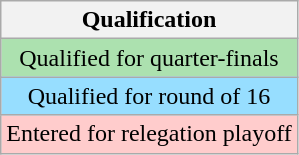<table class="wikitable" style="text-align:center">
<tr>
<th>Qualification</th>
</tr>
<tr style="background: #ACE1AF;">
<td>Qualified for quarter-finals</td>
</tr>
<tr style="background: #97DEFF;">
<td>Qualified for round of 16</td>
</tr>
<tr style="background:#FFCCCC">
<td>Entered for relegation playoff</td>
</tr>
</table>
